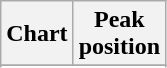<table class="wikitable plainrowheaders sortable" style="text-align:center;" border="1">
<tr>
<th scope="col">Chart</th>
<th scope="col">Peak<br>position</th>
</tr>
<tr>
</tr>
<tr>
</tr>
</table>
